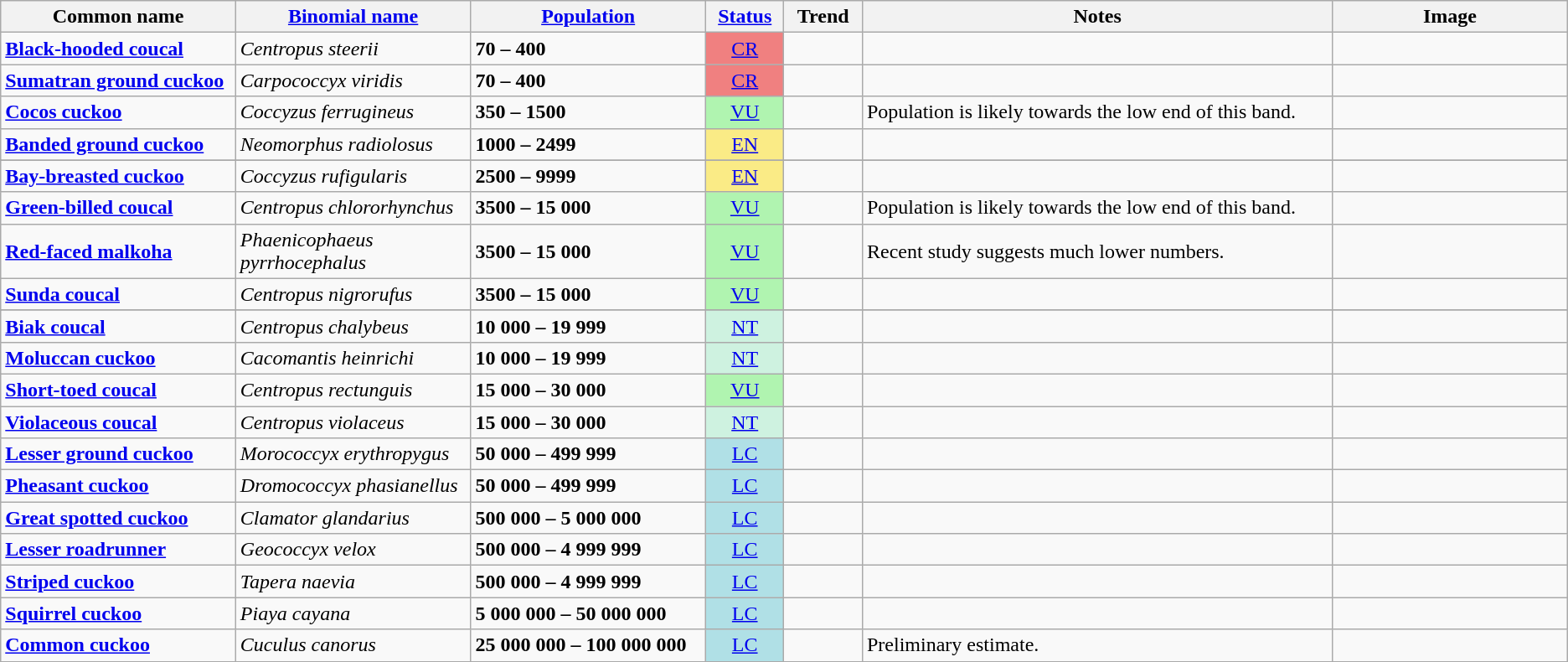<table class="wikitable sortable">
<tr>
<th width="15%">Common name</th>
<th width="15%"><a href='#'>Binomial name</a></th>
<th data-sort-type="number"  width="15%"><a href='#'>Population</a></th>
<th width="5%"><a href='#'>Status</a></th>
<th width="5%">Trend</th>
<th class="unsortable">Notes</th>
<th width="15%" class="unsortable">Image</th>
</tr>
<tr>
<td><strong><a href='#'>Black-hooded coucal</a></strong></td>
<td><em>Centropus steerii</em></td>
<td><strong>70 – 400</strong></td>
<td align=center style="background:#F08080"><a href='#'>CR</a></td>
<td align=center></td>
<td></td>
<td></td>
</tr>
<tr>
<td><strong><a href='#'>Sumatran ground cuckoo</a></strong></td>
<td><em>Carpococcyx viridis</em></td>
<td><strong>70 – 400</strong></td>
<td align=center style="background:#F08080"><a href='#'>CR</a></td>
<td align=center></td>
<td></td>
<td></td>
</tr>
<tr>
<td><strong><a href='#'>Cocos cuckoo</a></strong></td>
<td><em>Coccyzus ferrugineus</em></td>
<td><strong>350 – 1500</strong></td>
<td align=center style="background:#b0f4b0"><a href='#'>VU</a></td>
<td align=center></td>
<td>Population is likely towards the low end of this band.</td>
<td></td>
</tr>
<tr>
<td><strong><a href='#'>Banded ground cuckoo</a></strong></td>
<td><em>Neomorphus radiolosus</em></td>
<td><strong>1000 – 2499</strong></td>
<td align=center style="background:#FAEB86"><a href='#'>EN</a></td>
<td align=center></td>
<td></td>
<td></td>
</tr>
<tr>
</tr>
<tr>
<td><strong><a href='#'>Bay-breasted cuckoo</a></strong></td>
<td><em>Coccyzus rufigularis</em></td>
<td><strong>2500 – 9999</strong></td>
<td align=center style="background:#FAEB86"><a href='#'>EN</a></td>
<td align=center></td>
<td></td>
<td></td>
</tr>
<tr>
<td><strong><a href='#'>Green-billed coucal</a></strong></td>
<td><em>Centropus chlororhynchus</em></td>
<td><strong>3500 – 15 000</strong></td>
<td align=center style="background:#b0f4b0"><a href='#'>VU</a></td>
<td align=center></td>
<td>Population is likely towards the low end of this band.</td>
<td></td>
</tr>
<tr>
<td><strong><a href='#'>Red-faced malkoha</a></strong></td>
<td><em>Phaenicophaeus pyrrhocephalus</em></td>
<td><strong>3500 – 15 000</strong></td>
<td align=center style="background:#b0f4b0"><a href='#'>VU</a></td>
<td align=center></td>
<td>Recent study suggests much lower numbers.</td>
<td></td>
</tr>
<tr>
<td><strong><a href='#'>Sunda coucal</a></strong></td>
<td><em>Centropus nigrorufus</em></td>
<td><strong>3500 – 15 000</strong></td>
<td align=center style="background:#b0f4b0"><a href='#'>VU</a></td>
<td align=center></td>
<td></td>
<td></td>
</tr>
<tr>
</tr>
<tr>
<td><strong><a href='#'>Biak coucal</a></strong></td>
<td><em>Centropus chalybeus</em></td>
<td><strong>10 000 – 19 999</strong></td>
<td align=center style="background:#CEF2E0"><a href='#'>NT</a></td>
<td align=center></td>
<td></td>
<td></td>
</tr>
<tr>
<td><strong><a href='#'>Moluccan cuckoo</a></strong></td>
<td><em>Cacomantis heinrichi</em></td>
<td><strong>10 000 – 19 999</strong></td>
<td align=center style="background:#CEF2E0"><a href='#'>NT</a></td>
<td align=center></td>
<td></td>
<td></td>
</tr>
<tr>
<td><strong><a href='#'>Short-toed coucal</a></strong></td>
<td><em>Centropus rectunguis</em></td>
<td><strong>15 000 – 30 000</strong></td>
<td align=center style="background:#b0f4b0"><a href='#'>VU</a></td>
<td align=center></td>
<td></td>
<td></td>
</tr>
<tr>
<td><strong><a href='#'>Violaceous coucal</a></strong></td>
<td><em>Centropus violaceus</em></td>
<td><strong>15 000 – 30 000</strong></td>
<td align=center style="background:#CEF2E0"><a href='#'>NT</a></td>
<td align=center></td>
<td></td>
<td></td>
</tr>
<tr>
<td><strong><a href='#'>Lesser ground cuckoo</a></strong></td>
<td><em>Morococcyx erythropygus</em></td>
<td><strong>50 000 – 499 999</strong></td>
<td align=center style="background:#B0E0E6"><a href='#'>LC</a></td>
<td align=center></td>
<td></td>
<td></td>
</tr>
<tr>
<td><strong><a href='#'>Pheasant cuckoo</a></strong></td>
<td><em>Dromococcyx phasianellus</em></td>
<td><strong>50 000 – 499 999</strong></td>
<td align=center style="background:#B0E0E6"><a href='#'>LC</a></td>
<td align=center></td>
<td></td>
<td></td>
</tr>
<tr>
<td><strong><a href='#'>Great spotted cuckoo</a></strong></td>
<td><em>Clamator glandarius</em></td>
<td><strong>500 000 – 5 000 000</strong></td>
<td align=center style="background:#B0E0E6"><a href='#'>LC</a></td>
<td align=center></td>
<td></td>
<td></td>
</tr>
<tr>
<td><strong><a href='#'>Lesser roadrunner</a></strong></td>
<td><em>Geococcyx velox</em></td>
<td><strong>500 000 – 4 999 999</strong></td>
<td align=center style="background:#B0E0E6"><a href='#'>LC</a></td>
<td align=center></td>
<td></td>
<td></td>
</tr>
<tr>
<td><strong><a href='#'>Striped cuckoo</a></strong></td>
<td><em>Tapera naevia</em></td>
<td><strong>500 000 – 4 999 999</strong></td>
<td align=center style="background:#B0E0E6"><a href='#'>LC</a></td>
<td align=center></td>
<td></td>
<td></td>
</tr>
<tr>
<td><strong><a href='#'>Squirrel cuckoo</a></strong></td>
<td><em>Piaya cayana</em></td>
<td><strong>5 000 000 – 50 000 000</strong></td>
<td align=center style="background:#B0E0E6"><a href='#'>LC</a></td>
<td align=center></td>
<td></td>
<td></td>
</tr>
<tr>
<td><strong><a href='#'>Common cuckoo</a></strong></td>
<td><em>Cuculus canorus</em></td>
<td><strong>25 000 000 – 100 000 000</strong></td>
<td align=center style="background:#B0E0E6"><a href='#'>LC</a></td>
<td align=center></td>
<td>Preliminary estimate.</td>
<td></td>
</tr>
<tr>
</tr>
</table>
